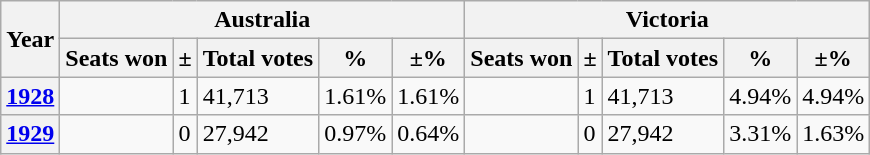<table class="wikitable">
<tr>
<th rowspan=2>Year</th>
<th colspan=5>Australia</th>
<th colspan=5>Victoria</th>
</tr>
<tr>
<th>Seats won</th>
<th>±</th>
<th>Total votes</th>
<th>%</th>
<th>±%</th>
<th>Seats won</th>
<th>±</th>
<th>Total votes</th>
<th>%</th>
<th>±%</th>
</tr>
<tr>
<th align=center><a href='#'>1928</a></th>
<td></td>
<td>1</td>
<td>41,713</td>
<td>1.61%</td>
<td>1.61%</td>
<td></td>
<td>1</td>
<td>41,713</td>
<td>4.94%</td>
<td>4.94%</td>
</tr>
<tr>
<th align=center><a href='#'>1929</a></th>
<td></td>
<td>0</td>
<td>27,942</td>
<td>0.97%</td>
<td>0.64%</td>
<td></td>
<td>0</td>
<td>27,942</td>
<td>3.31%</td>
<td>1.63%</td>
</tr>
</table>
